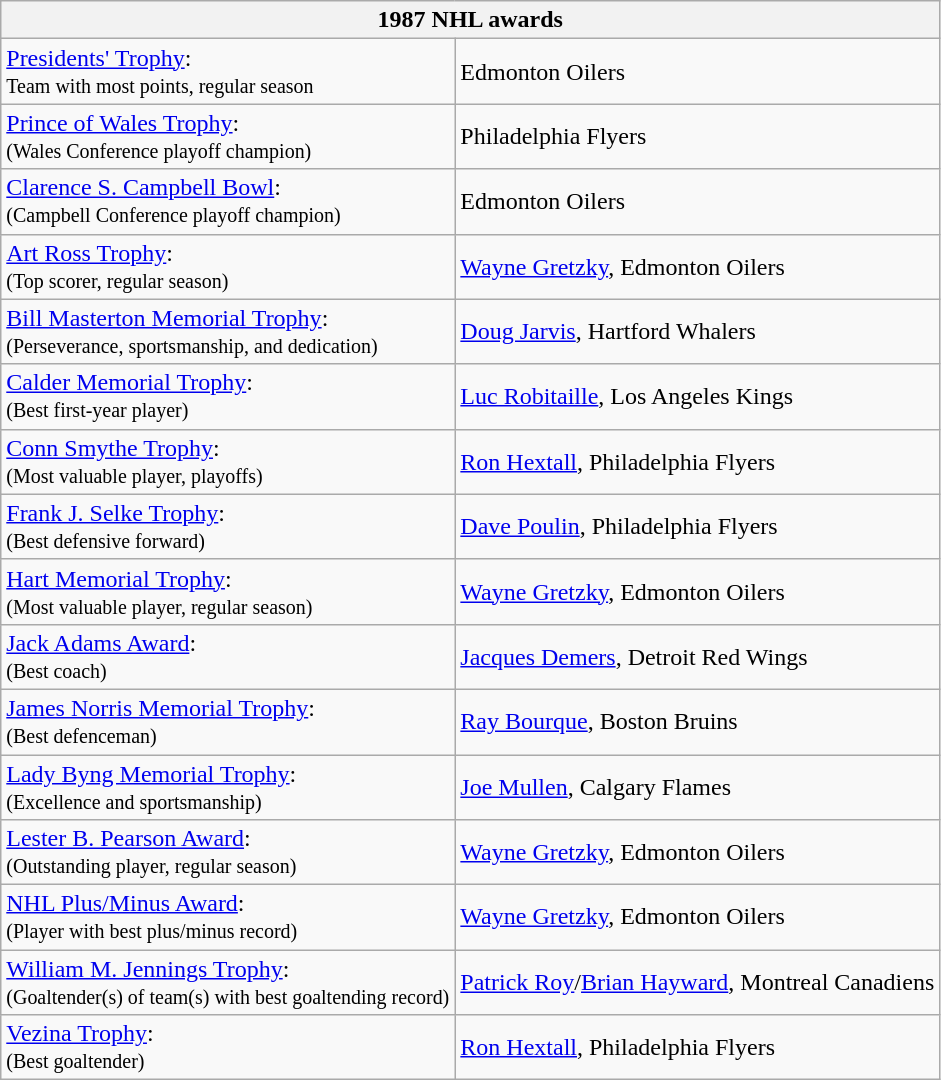<table class="wikitable">
<tr>
<th bgcolor="#DDDDDD" colspan="2">1987 NHL awards</th>
</tr>
<tr>
<td><a href='#'>Presidents' Trophy</a>:<br><small>Team with most points, regular season</small></td>
<td>Edmonton Oilers</td>
</tr>
<tr>
<td><a href='#'>Prince of Wales Trophy</a>:<br><small>(Wales Conference playoff champion)</small></td>
<td>Philadelphia Flyers</td>
</tr>
<tr>
<td><a href='#'>Clarence S. Campbell Bowl</a>:<br><small>(Campbell Conference playoff champion)</small></td>
<td>Edmonton Oilers</td>
</tr>
<tr>
<td><a href='#'>Art Ross Trophy</a>:<br><small>(Top scorer, regular season)</small></td>
<td><a href='#'>Wayne Gretzky</a>, Edmonton Oilers</td>
</tr>
<tr>
<td><a href='#'>Bill Masterton Memorial Trophy</a>:<br><small>(Perseverance, sportsmanship, and dedication)</small></td>
<td><a href='#'>Doug Jarvis</a>, Hartford Whalers</td>
</tr>
<tr>
<td><a href='#'>Calder Memorial Trophy</a>:<br><small>(Best first-year player)</small></td>
<td><a href='#'>Luc Robitaille</a>, Los Angeles Kings</td>
</tr>
<tr>
<td><a href='#'>Conn Smythe Trophy</a>:<br><small>(Most valuable player, playoffs)</small></td>
<td><a href='#'>Ron Hextall</a>, Philadelphia Flyers</td>
</tr>
<tr>
<td><a href='#'>Frank J. Selke Trophy</a>:<br><small>(Best defensive forward)</small></td>
<td><a href='#'>Dave Poulin</a>, Philadelphia Flyers</td>
</tr>
<tr>
<td><a href='#'>Hart Memorial Trophy</a>:<br><small>(Most valuable player, regular season)</small></td>
<td><a href='#'>Wayne Gretzky</a>, Edmonton Oilers</td>
</tr>
<tr>
<td><a href='#'>Jack Adams Award</a>:<br><small>(Best coach)</small></td>
<td><a href='#'>Jacques Demers</a>, Detroit Red Wings</td>
</tr>
<tr>
<td><a href='#'>James Norris Memorial Trophy</a>:<br><small>(Best defenceman)</small></td>
<td><a href='#'>Ray Bourque</a>, Boston Bruins</td>
</tr>
<tr>
<td><a href='#'>Lady Byng Memorial Trophy</a>:<br><small>(Excellence and sportsmanship)</small></td>
<td><a href='#'>Joe Mullen</a>, Calgary Flames</td>
</tr>
<tr>
<td><a href='#'>Lester B. Pearson Award</a>:<br><small>(Outstanding player, regular season)</small></td>
<td><a href='#'>Wayne Gretzky</a>, Edmonton Oilers</td>
</tr>
<tr>
<td><a href='#'>NHL Plus/Minus Award</a>:<br><small>(Player with best plus/minus record)</small></td>
<td><a href='#'>Wayne Gretzky</a>, Edmonton Oilers</td>
</tr>
<tr>
<td><a href='#'>William M. Jennings Trophy</a>:<br><small>(Goaltender(s) of team(s) with best goaltending record)</small></td>
<td><a href='#'>Patrick Roy</a>/<a href='#'>Brian Hayward</a>, Montreal Canadiens</td>
</tr>
<tr>
<td><a href='#'>Vezina Trophy</a>:<br><small>(Best goaltender)</small></td>
<td><a href='#'>Ron Hextall</a>, Philadelphia Flyers</td>
</tr>
</table>
